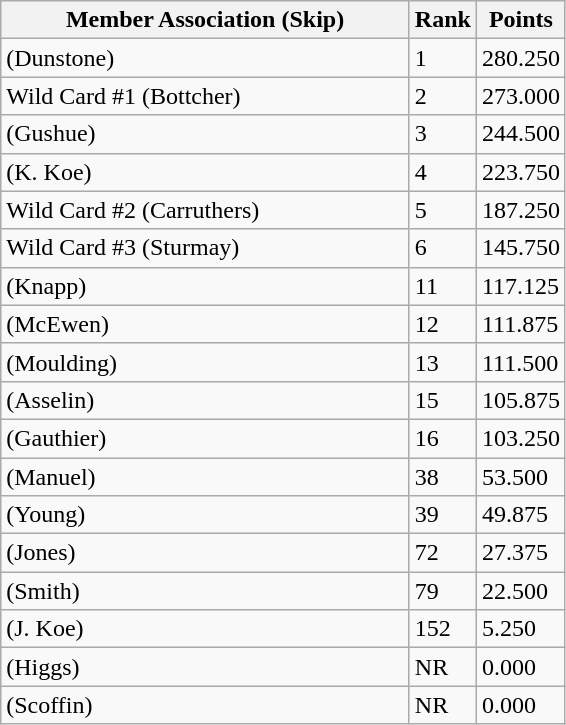<table class="wikitable">
<tr>
<th scope="col" width=265>Member Association (Skip)</th>
<th scope="col" width=15>Rank</th>
<th scope="col" width=15>Points</th>
</tr>
<tr>
<td> (Dunstone)</td>
<td>1</td>
<td>280.250</td>
</tr>
<tr>
<td> Wild Card #1 (Bottcher)</td>
<td>2</td>
<td>273.000</td>
</tr>
<tr>
<td> (Gushue)</td>
<td>3</td>
<td>244.500</td>
</tr>
<tr>
<td> (K. Koe)</td>
<td>4</td>
<td>223.750</td>
</tr>
<tr>
<td> Wild Card #2 (Carruthers)</td>
<td>5</td>
<td>187.250</td>
</tr>
<tr>
<td> Wild Card #3 (Sturmay)</td>
<td>6</td>
<td>145.750</td>
</tr>
<tr>
<td> (Knapp)</td>
<td>11</td>
<td>117.125</td>
</tr>
<tr>
<td> (McEwen)</td>
<td>12</td>
<td>111.875</td>
</tr>
<tr>
<td> (Moulding)</td>
<td>13</td>
<td>111.500</td>
</tr>
<tr>
<td> (Asselin)</td>
<td>15</td>
<td>105.875</td>
</tr>
<tr>
<td> (Gauthier)</td>
<td>16</td>
<td>103.250</td>
</tr>
<tr>
<td> (Manuel)</td>
<td>38</td>
<td>53.500</td>
</tr>
<tr>
<td> (Young)</td>
<td>39</td>
<td>49.875</td>
</tr>
<tr>
<td> (Jones)</td>
<td>72</td>
<td>27.375</td>
</tr>
<tr>
<td> (Smith)</td>
<td>79</td>
<td>22.500</td>
</tr>
<tr>
<td> (J. Koe)</td>
<td>152</td>
<td>5.250</td>
</tr>
<tr>
<td> (Higgs)</td>
<td>NR</td>
<td>0.000</td>
</tr>
<tr>
<td> (Scoffin)</td>
<td>NR</td>
<td>0.000</td>
</tr>
</table>
